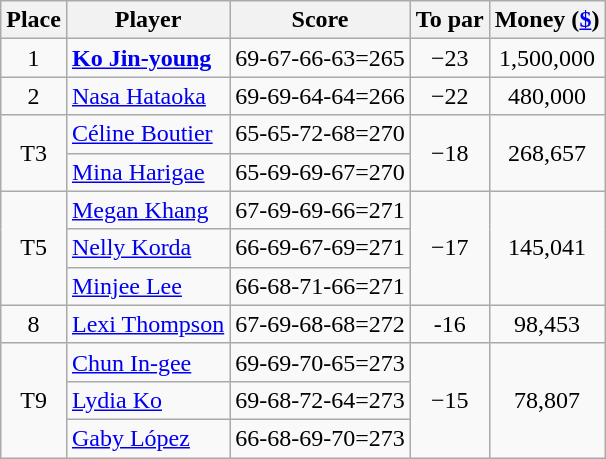<table class="wikitable">
<tr>
<th>Place</th>
<th>Player</th>
<th>Score</th>
<th>To par</th>
<th>Money (<a href='#'>$</a>)</th>
</tr>
<tr>
<td align=center>1</td>
<td> <strong><a href='#'>Ko Jin-young</a></strong></td>
<td>69-67-66-63=265</td>
<td align=center>−23</td>
<td align=center>1,500,000</td>
</tr>
<tr>
<td align=center>2</td>
<td> <a href='#'>Nasa Hataoka</a></td>
<td>69-69-64-64=266</td>
<td align=center>−22</td>
<td align=center>480,000</td>
</tr>
<tr>
<td align=center rowspan=2>T3</td>
<td> <a href='#'>Céline Boutier</a></td>
<td>65-65-72-68=270</td>
<td align=center rowspan=2>−18</td>
<td align=center rowspan=2>268,657</td>
</tr>
<tr>
<td> <a href='#'>Mina Harigae</a></td>
<td>65-69-69-67=270</td>
</tr>
<tr>
<td align=center rowspan=3>T5</td>
<td> <a href='#'>Megan Khang</a></td>
<td>67-69-69-66=271</td>
<td align=center rowspan=3>−17</td>
<td align=center rowspan=3>145,041</td>
</tr>
<tr>
<td> <a href='#'>Nelly Korda</a></td>
<td>66-69-67-69=271</td>
</tr>
<tr>
<td> <a href='#'>Minjee Lee</a></td>
<td>66-68-71-66=271</td>
</tr>
<tr>
<td align=center>8</td>
<td> <a href='#'>Lexi Thompson</a></td>
<td>67-69-68-68=272</td>
<td align=center>-16</td>
<td align=center>98,453</td>
</tr>
<tr>
<td align=center rowspan=3>T9</td>
<td> <a href='#'>Chun In-gee</a></td>
<td>69-69-70-65=273</td>
<td align=center rowspan=3>−15</td>
<td align=center rowspan=3>78,807</td>
</tr>
<tr>
<td> <a href='#'>Lydia Ko</a></td>
<td>69-68-72-64=273</td>
</tr>
<tr>
<td> <a href='#'>Gaby López</a></td>
<td>66-68-69-70=273</td>
</tr>
</table>
